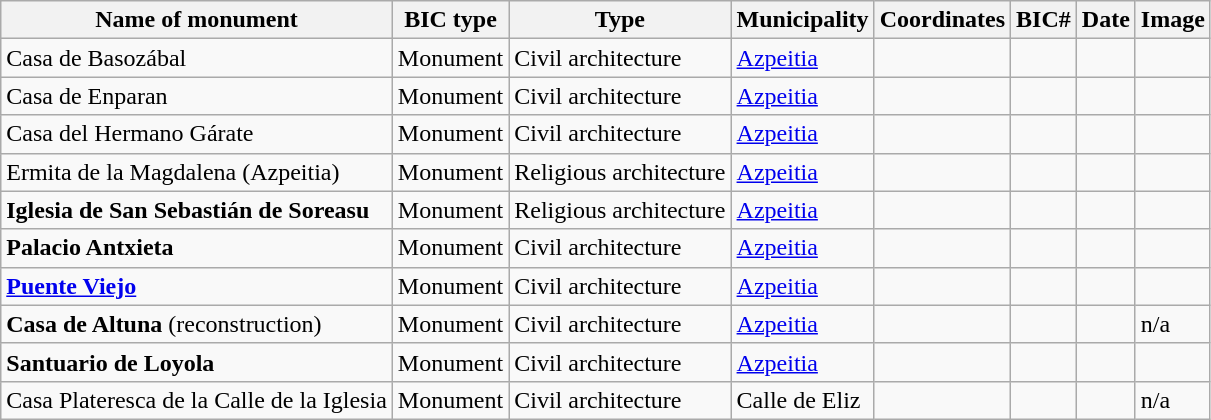<table class="wikitable">
<tr>
<th>Name of monument</th>
<th>BIC type</th>
<th>Type</th>
<th>Municipality</th>
<th>Coordinates</th>
<th>BIC#</th>
<th>Date</th>
<th>Image</th>
</tr>
<tr>
<td>Casa de Basozábal</td>
<td>Monument</td>
<td>Civil architecture</td>
<td><a href='#'>Azpeitia</a></td>
<td></td>
<td></td>
<td></td>
<td></td>
</tr>
<tr>
<td>Casa de Enparan</td>
<td>Monument</td>
<td>Civil architecture</td>
<td><a href='#'>Azpeitia</a></td>
<td></td>
<td></td>
<td></td>
<td></td>
</tr>
<tr>
<td>Casa del Hermano Gárate</td>
<td>Monument</td>
<td>Civil architecture</td>
<td><a href='#'>Azpeitia</a></td>
<td></td>
<td></td>
<td></td>
<td></td>
</tr>
<tr>
<td>Ermita de la Magdalena (Azpeitia)</td>
<td>Monument</td>
<td>Religious architecture</td>
<td><a href='#'>Azpeitia</a></td>
<td></td>
<td></td>
<td></td>
<td></td>
</tr>
<tr>
<td><strong>Iglesia de San Sebastián de Soreasu</strong></td>
<td>Monument</td>
<td>Religious architecture</td>
<td><a href='#'>Azpeitia</a></td>
<td></td>
<td></td>
<td></td>
<td></td>
</tr>
<tr>
<td><strong>Palacio Antxieta</strong></td>
<td>Monument</td>
<td>Civil architecture</td>
<td><a href='#'>Azpeitia</a></td>
<td></td>
<td></td>
<td></td>
<td></td>
</tr>
<tr>
<td><strong><a href='#'>Puente Viejo</a></strong></td>
<td>Monument</td>
<td>Civil architecture</td>
<td><a href='#'>Azpeitia</a></td>
<td></td>
<td></td>
<td></td>
<td></td>
</tr>
<tr>
<td><strong>Casa de Altuna</strong> (reconstruction)</td>
<td>Monument</td>
<td>Civil architecture</td>
<td><a href='#'>Azpeitia</a></td>
<td></td>
<td></td>
<td></td>
<td>n/a</td>
</tr>
<tr>
<td><strong>Santuario de Loyola</strong></td>
<td>Monument</td>
<td>Civil architecture</td>
<td><a href='#'>Azpeitia</a></td>
<td></td>
<td></td>
<td></td>
<td></td>
</tr>
<tr>
<td>Casa Plateresca de la Calle de la Iglesia</td>
<td>Monument</td>
<td>Civil architecture</td>
<td>Calle de Eliz</td>
<td></td>
<td></td>
<td></td>
<td>n/a</td>
</tr>
</table>
